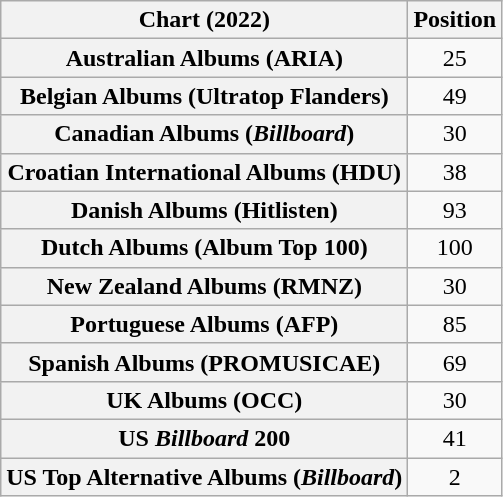<table class="wikitable sortable plainrowheaders" style="text-align:center">
<tr>
<th scope="col">Chart (2022)</th>
<th scope="col">Position</th>
</tr>
<tr>
<th scope="row">Australian Albums (ARIA)</th>
<td>25</td>
</tr>
<tr>
<th scope="row">Belgian Albums (Ultratop Flanders)</th>
<td>49</td>
</tr>
<tr>
<th scope="row">Canadian Albums (<em>Billboard</em>)</th>
<td>30</td>
</tr>
<tr>
<th scope="row">Croatian International Albums (HDU)</th>
<td>38</td>
</tr>
<tr>
<th scope="row">Danish Albums (Hitlisten)</th>
<td>93</td>
</tr>
<tr>
<th scope="row">Dutch Albums (Album Top 100)</th>
<td>100</td>
</tr>
<tr>
<th scope="row">New Zealand Albums (RMNZ)</th>
<td>30</td>
</tr>
<tr>
<th scope="row">Portuguese Albums (AFP)</th>
<td>85</td>
</tr>
<tr>
<th scope="row">Spanish Albums (PROMUSICAE)</th>
<td>69</td>
</tr>
<tr>
<th scope="row">UK Albums (OCC)</th>
<td>30</td>
</tr>
<tr>
<th scope="row">US <em>Billboard</em> 200</th>
<td>41</td>
</tr>
<tr>
<th scope="row">US Top Alternative Albums (<em>Billboard</em>)</th>
<td>2</td>
</tr>
</table>
